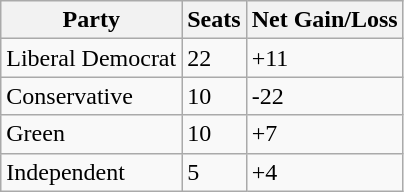<table class="wikitable">
<tr>
<th>Party</th>
<th>Seats</th>
<th>Net Gain/Loss</th>
</tr>
<tr>
<td>Liberal Democrat</td>
<td>22</td>
<td>+11</td>
</tr>
<tr>
<td>Conservative</td>
<td>10</td>
<td>-22</td>
</tr>
<tr>
<td>Green</td>
<td>10</td>
<td>+7</td>
</tr>
<tr>
<td>Independent</td>
<td>5</td>
<td>+4</td>
</tr>
</table>
